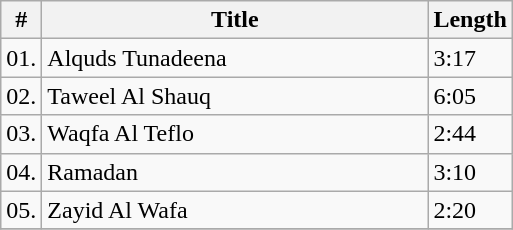<table class="wikitable">
<tr>
<th>#</th>
<th width="250">Title</th>
<th>Length</th>
</tr>
<tr>
<td>01.</td>
<td>Alquds Tunadeena</td>
<td>3:17</td>
</tr>
<tr>
<td>02.</td>
<td>Taweel Al Shauq</td>
<td>6:05</td>
</tr>
<tr>
<td>03.</td>
<td>Waqfa Al Teflo</td>
<td>2:44</td>
</tr>
<tr>
<td>04.</td>
<td>Ramadan</td>
<td>3:10</td>
</tr>
<tr>
<td>05.</td>
<td>Zayid Al Wafa</td>
<td>2:20</td>
</tr>
<tr>
</tr>
</table>
